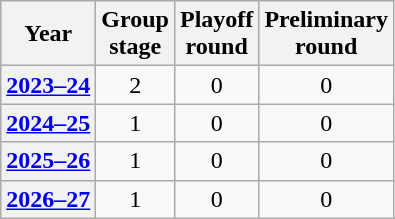<table class="wikitable" style="text-align: center">
<tr>
<th>Year</th>
<th>Group<br>stage</th>
<th>Playoff<br>round</th>
<th>Preliminary<br>round</th>
</tr>
<tr>
<th><a href='#'>2023–24</a></th>
<td>2</td>
<td>0</td>
<td>0</td>
</tr>
<tr>
<th><a href='#'>2024–25</a></th>
<td>1</td>
<td>0</td>
<td>0</td>
</tr>
<tr>
<th><a href='#'>2025–26</a></th>
<td>1</td>
<td>0</td>
<td>0</td>
</tr>
<tr>
<th><a href='#'>2026–27</a></th>
<td>1</td>
<td>0</td>
<td>0</td>
</tr>
</table>
